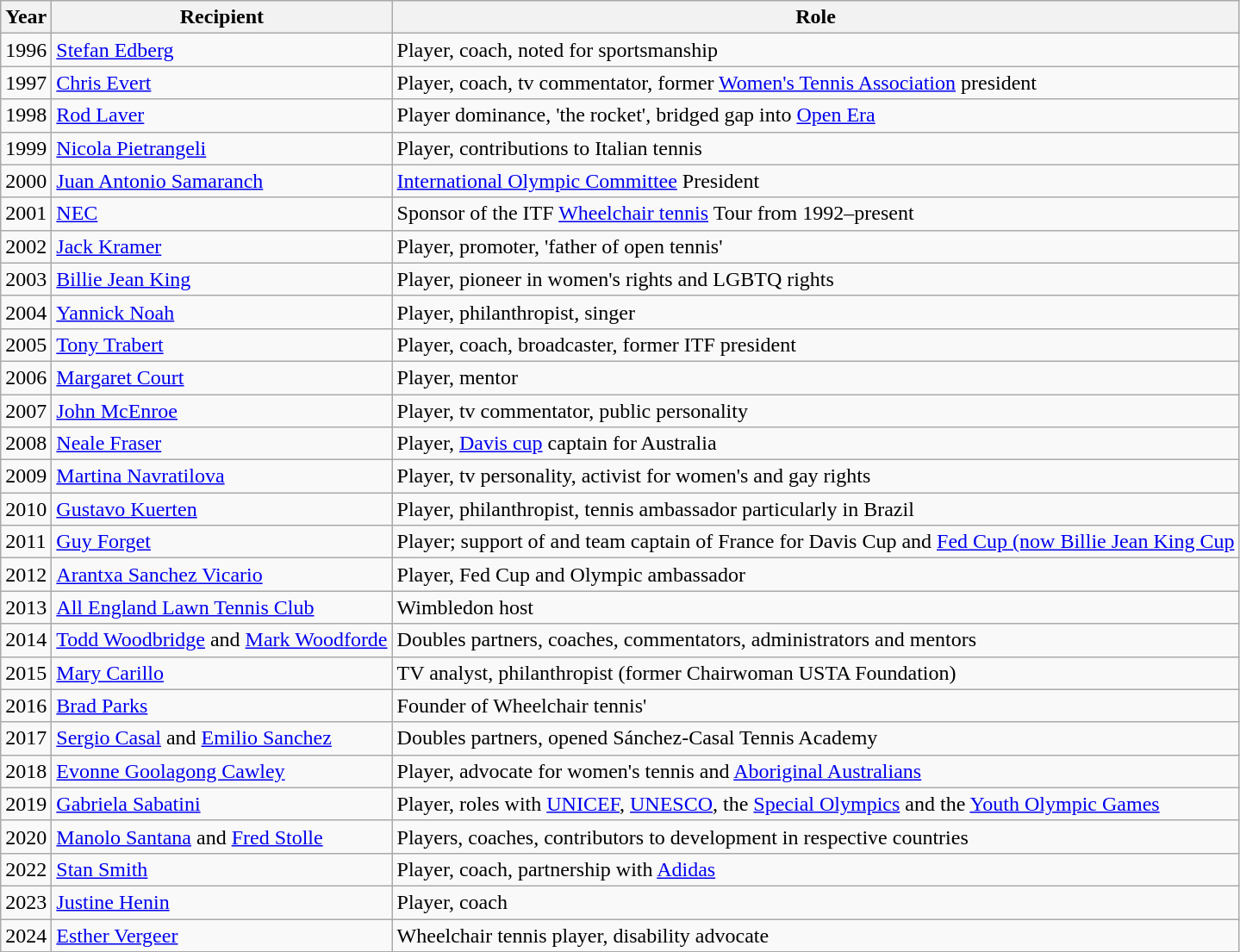<table class="wikitable sortable">
<tr>
<th>Year</th>
<th>Recipient</th>
<th>Role</th>
</tr>
<tr>
<td>1996</td>
<td> <a href='#'>Stefan Edberg</a></td>
<td>Player, coach, noted for sportsmanship</td>
</tr>
<tr>
<td>1997</td>
<td> <a href='#'>Chris Evert</a></td>
<td>Player, coach, tv commentator, former <a href='#'>Women's Tennis Association</a> president</td>
</tr>
<tr>
<td>1998</td>
<td> <a href='#'>Rod Laver</a></td>
<td>Player dominance, 'the rocket', bridged gap into <a href='#'>Open Era</a></td>
</tr>
<tr>
<td>1999</td>
<td> <a href='#'>Nicola Pietrangeli</a></td>
<td>Player, contributions to Italian tennis</td>
</tr>
<tr>
<td>2000</td>
<td> <a href='#'>Juan Antonio Samaranch</a></td>
<td><a href='#'>International Olympic Committee</a> President</td>
</tr>
<tr>
<td>2001</td>
<td> <a href='#'>NEC</a></td>
<td>Sponsor of the ITF <a href='#'>Wheelchair tennis</a> Tour from 1992–present</td>
</tr>
<tr>
<td>2002</td>
<td> <a href='#'>Jack Kramer</a></td>
<td>Player, promoter, 'father of open tennis'</td>
</tr>
<tr>
<td>2003</td>
<td> <a href='#'>Billie Jean King</a></td>
<td>Player, pioneer in women's rights and LGBTQ rights</td>
</tr>
<tr>
<td>2004</td>
<td> <a href='#'>Yannick Noah</a></td>
<td>Player, philanthropist, singer</td>
</tr>
<tr>
<td>2005</td>
<td> <a href='#'>Tony Trabert</a></td>
<td>Player, coach, broadcaster, former ITF president</td>
</tr>
<tr>
<td>2006</td>
<td> <a href='#'>Margaret Court</a></td>
<td>Player, mentor</td>
</tr>
<tr>
<td>2007</td>
<td> <a href='#'>John McEnroe</a></td>
<td>Player, tv commentator, public personality </td>
</tr>
<tr>
<td>2008</td>
<td> <a href='#'>Neale Fraser</a></td>
<td>Player, <a href='#'>Davis cup</a> captain for Australia</td>
</tr>
<tr>
<td>2009</td>
<td> <a href='#'>Martina Navratilova</a></td>
<td>Player, tv personality, activist for women's and gay rights</td>
</tr>
<tr>
<td>2010</td>
<td> <a href='#'>Gustavo Kuerten</a></td>
<td>Player, philanthropist, tennis ambassador particularly in Brazil</td>
</tr>
<tr>
<td>2011</td>
<td> <a href='#'>Guy Forget</a></td>
<td>Player; support of and team captain of France for Davis Cup and <a href='#'>Fed Cup (now Billie Jean King Cup</a></td>
</tr>
<tr>
<td>2012</td>
<td> <a href='#'>Arantxa Sanchez Vicario</a></td>
<td>Player, Fed Cup and Olympic ambassador</td>
</tr>
<tr>
<td>2013</td>
<td> <a href='#'>All England Lawn Tennis Club</a></td>
<td>Wimbledon host</td>
</tr>
<tr>
<td>2014</td>
<td> <a href='#'>Todd Woodbridge</a> and <a href='#'>Mark Woodforde</a></td>
<td>Doubles partners, coaches, commentators, administrators and mentors</td>
</tr>
<tr>
<td>2015</td>
<td> <a href='#'>Mary Carillo</a></td>
<td>TV analyst, philanthropist (former Chairwoman USTA Foundation)</td>
</tr>
<tr>
<td>2016</td>
<td> <a href='#'>Brad Parks</a></td>
<td>Founder of Wheelchair tennis'</td>
</tr>
<tr>
<td>2017</td>
<td> <a href='#'>Sergio Casal</a> and <a href='#'>Emilio Sanchez</a></td>
<td>Doubles partners, opened Sánchez-Casal Tennis Academy</td>
</tr>
<tr>
<td>2018</td>
<td> <a href='#'>Evonne Goolagong Cawley</a></td>
<td>Player, advocate for women's tennis and <a href='#'>Aboriginal Australians</a></td>
</tr>
<tr>
<td>2019</td>
<td> <a href='#'>Gabriela Sabatini</a></td>
<td>Player, roles with <a href='#'>UNICEF</a>, <a href='#'>UNESCO</a>, the <a href='#'>Special Olympics</a> and the <a href='#'>Youth Olympic Games</a></td>
</tr>
<tr>
<td>2020</td>
<td> <a href='#'>Manolo Santana</a> and  <a href='#'>Fred Stolle</a></td>
<td>Players, coaches, contributors to development in respective countries</td>
</tr>
<tr>
<td>2022</td>
<td> <a href='#'>Stan Smith</a></td>
<td>Player, coach, partnership with <a href='#'>Adidas</a></td>
</tr>
<tr>
<td>2023</td>
<td> <a href='#'>Justine Henin</a></td>
<td>Player, coach</td>
</tr>
<tr>
<td>2024</td>
<td> <a href='#'>Esther Vergeer</a></td>
<td>Wheelchair tennis player, disability advocate</td>
</tr>
</table>
